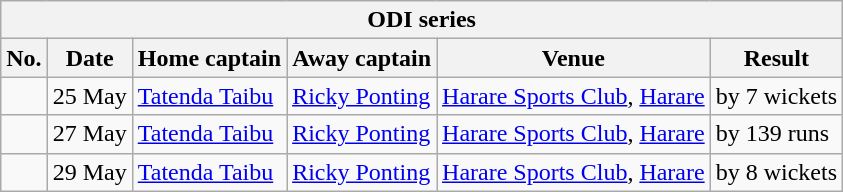<table class="wikitable">
<tr>
<th colspan="6">ODI series</th>
</tr>
<tr>
<th>No.</th>
<th>Date</th>
<th>Home captain</th>
<th>Away captain</th>
<th>Venue</th>
<th>Result</th>
</tr>
<tr>
<td></td>
<td>25 May</td>
<td><a href='#'>Tatenda Taibu</a></td>
<td><a href='#'>Ricky Ponting</a></td>
<td><a href='#'>Harare Sports Club</a>, <a href='#'>Harare</a></td>
<td> by 7 wickets</td>
</tr>
<tr>
<td></td>
<td>27 May</td>
<td><a href='#'>Tatenda Taibu</a></td>
<td><a href='#'>Ricky Ponting</a></td>
<td><a href='#'>Harare Sports Club</a>, <a href='#'>Harare</a></td>
<td> by 139 runs</td>
</tr>
<tr>
<td></td>
<td>29 May</td>
<td><a href='#'>Tatenda Taibu</a></td>
<td><a href='#'>Ricky Ponting</a></td>
<td><a href='#'>Harare Sports Club</a>, <a href='#'>Harare</a></td>
<td> by 8 wickets</td>
</tr>
</table>
